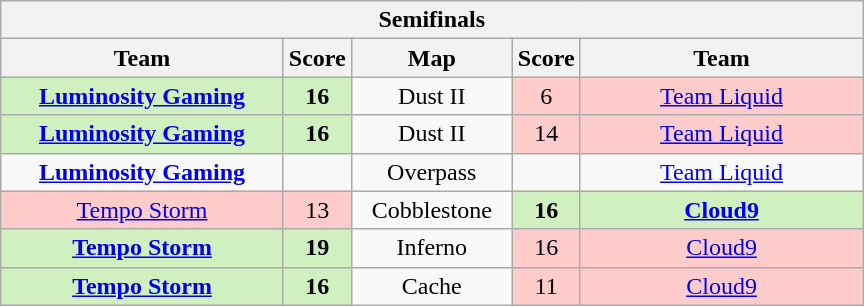<table class="wikitable" style="text-align: center;">
<tr>
<th colspan=5>Semifinals</th>
</tr>
<tr>
<th width="181px">Team</th>
<th width="20px">Score</th>
<th width="100px">Map</th>
<th width="20px">Score</th>
<th width="181px">Team</th>
</tr>
<tr>
<td style="background: #D0F0C0;"><strong><a href='#'>Luminosity Gaming</a></strong></td>
<td style="background: #D0F0C0;"><strong>16</strong></td>
<td>Dust II</td>
<td style="background: #FFCCCC;">6</td>
<td style="background: #FFCCCC;"><a href='#'>Team Liquid</a></td>
</tr>
<tr>
<td style="background: #D0F0C0;"><strong><a href='#'>Luminosity Gaming</a></strong></td>
<td style="background: #D0F0C0;"><strong>16</strong></td>
<td>Dust II</td>
<td style="background: #FFCCCC;">14</td>
<td style="background: #FFCCCC;"><a href='#'>Team Liquid</a></td>
</tr>
<tr>
<td><strong><a href='#'>Luminosity Gaming</a></strong></td>
<td></td>
<td>Overpass</td>
<td></td>
<td><a href='#'>Team Liquid</a></td>
</tr>
<tr>
<td style="background: #FFCCCC;"><a href='#'>Tempo Storm</a></td>
<td style="background: #FFCCCC;">13</td>
<td>Cobblestone</td>
<td style="background: #D0F0C0;"><strong>16</strong></td>
<td style="background: #D0F0C0;"><strong><a href='#'>Cloud9</a></strong></td>
</tr>
<tr>
<td style="background: #D0F0C0;"><strong><a href='#'>Tempo Storm</a></strong></td>
<td style="background: #D0F0C0;"><strong>19</strong></td>
<td>Inferno</td>
<td style="background: #FFCCCC;">16</td>
<td style="background: #FFCCCC;"><a href='#'>Cloud9</a></td>
</tr>
<tr>
<td style="background: #D0F0C0;"><strong><a href='#'>Tempo Storm</a></strong></td>
<td style="background: #D0F0C0;"><strong>16</strong></td>
<td>Cache</td>
<td style="background: #FFCCCC;">11</td>
<td style="background: #FFCCCC;"><a href='#'>Cloud9</a></td>
</tr>
</table>
